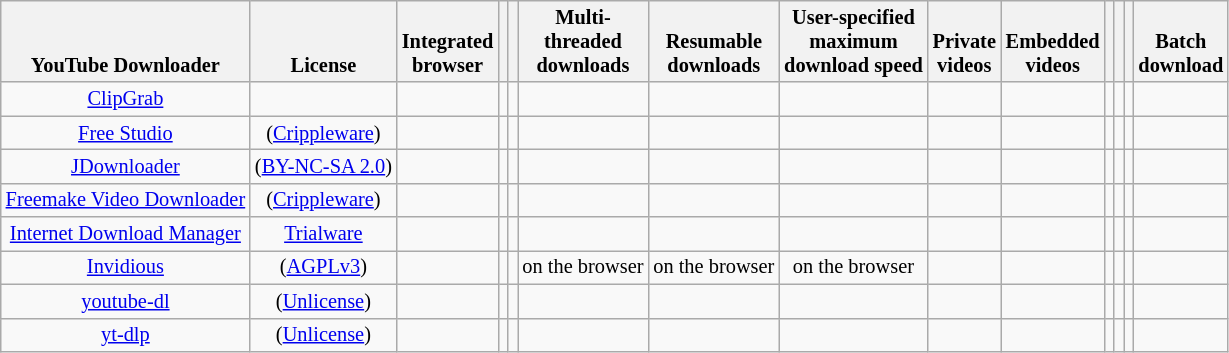<table style="font-size: 85%; text-align: center;" class="wikitable sortable sort-under">
<tr style="vertical-align:bottom;">
<th>YouTube Downloader</th>
<th>License</th>
<th>Integrated<br>browser</th>
<th></th>
<th></th>
<th>Multi-<br>threaded<br>downloads</th>
<th>Resumable<br>downloads</th>
<th>User-specified<br>maximum<br>download speed</th>
<th>Private<br>videos</th>
<th>Embedded<br>videos</th>
<th></th>
<th></th>
<th></th>
<th>Batch<br>download</th>
</tr>
<tr>
<td><a href='#'>ClipGrab</a></td>
<td></td>
<td></td>
<td></td>
<td></td>
<td></td>
<td></td>
<td></td>
<td></td>
<td></td>
<td></td>
<td></td>
<td></td>
<td></td>
</tr>
<tr>
<td><a href='#'>Free Studio</a></td>
<td> (<a href='#'>Crippleware</a>)</td>
<td></td>
<td></td>
<td></td>
<td></td>
<td></td>
<td></td>
<td></td>
<td></td>
<td></td>
<td></td>
<td></td>
<td></td>
</tr>
<tr>
<td><a href='#'>JDownloader</a></td>
<td> (<a href='#'>BY-NC-SA 2.0</a>)</td>
<td></td>
<td></td>
<td></td>
<td></td>
<td></td>
<td></td>
<td></td>
<td></td>
<td></td>
<td></td>
<td></td>
<td></td>
</tr>
<tr>
<td><a href='#'>Freemake Video Downloader</a></td>
<td> (<a href='#'>Crippleware</a>)</td>
<td></td>
<td></td>
<td></td>
<td></td>
<td></td>
<td></td>
<td></td>
<td></td>
<td></td>
<td></td>
<td></td>
<td></td>
</tr>
<tr>
<td><a href='#'>Internet Download Manager</a></td>
<td><a href='#'>Trialware</a></td>
<td></td>
<td></td>
<td></td>
<td></td>
<td></td>
<td></td>
<td></td>
<td></td>
<td></td>
<td></td>
<td></td>
<td></td>
</tr>
<tr>
<td><a href='#'>Invidious</a></td>
<td> (<a href='#'>AGPLv3</a>)</td>
<td></td>
<td></td>
<td></td>
<td> on the browser</td>
<td> on the browser</td>
<td> on the browser</td>
<td></td>
<td></td>
<td></td>
<td></td>
<td></td>
<td></td>
</tr>
<tr>
<td><a href='#'>youtube-dl</a></td>
<td> (<a href='#'>Unlicense</a>)</td>
<td></td>
<td></td>
<td></td>
<td></td>
<td></td>
<td></td>
<td></td>
<td></td>
<td></td>
<td></td>
<td></td>
<td></td>
</tr>
<tr>
<td><a href='#'>yt-dlp</a></td>
<td> (<a href='#'>Unlicense</a>)</td>
<td></td>
<td></td>
<td></td>
<td></td>
<td></td>
<td></td>
<td></td>
<td></td>
<td></td>
<td></td>
<td></td>
<td></td>
</tr>
</table>
